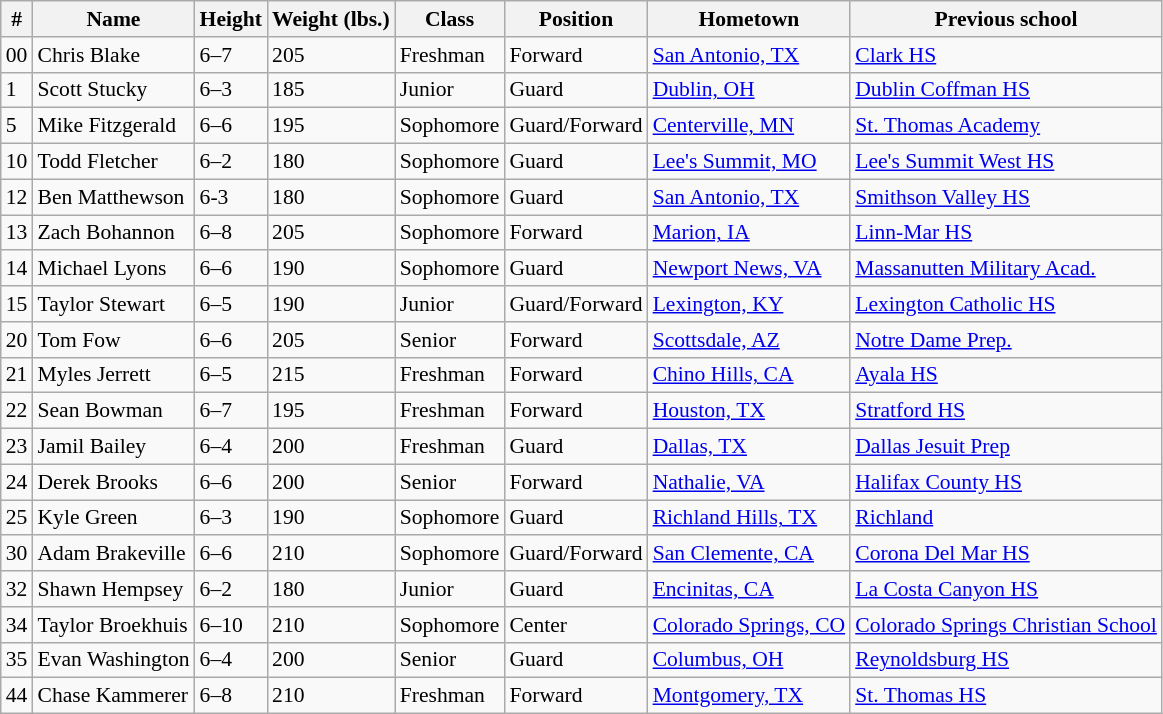<table class="wikitable" style="font-size: 90%">
<tr>
<th>#</th>
<th>Name</th>
<th>Height</th>
<th>Weight (lbs.)</th>
<th>Class</th>
<th>Position</th>
<th>Hometown</th>
<th>Previous school</th>
</tr>
<tr>
<td>00</td>
<td>Chris Blake</td>
<td>6–7</td>
<td>205</td>
<td>Freshman</td>
<td>Forward</td>
<td><a href='#'>San Antonio, TX</a></td>
<td><a href='#'>Clark HS</a></td>
</tr>
<tr>
<td>1</td>
<td>Scott Stucky</td>
<td>6–3</td>
<td>185</td>
<td>Junior</td>
<td>Guard</td>
<td><a href='#'>Dublin, OH</a></td>
<td><a href='#'>Dublin Coffman HS</a></td>
</tr>
<tr>
<td>5</td>
<td>Mike Fitzgerald</td>
<td>6–6</td>
<td>195</td>
<td>Sophomore</td>
<td>Guard/Forward</td>
<td><a href='#'>Centerville, MN</a></td>
<td><a href='#'>St. Thomas Academy</a></td>
</tr>
<tr>
<td>10</td>
<td>Todd Fletcher</td>
<td>6–2</td>
<td>180</td>
<td>Sophomore</td>
<td>Guard</td>
<td><a href='#'>Lee's Summit, MO</a></td>
<td><a href='#'>Lee's Summit West HS</a></td>
</tr>
<tr>
<td>12</td>
<td>Ben Matthewson</td>
<td>6-3</td>
<td>180</td>
<td>Sophomore</td>
<td>Guard</td>
<td><a href='#'>San Antonio, TX</a></td>
<td><a href='#'>Smithson Valley HS</a></td>
</tr>
<tr>
<td>13</td>
<td>Zach Bohannon</td>
<td>6–8</td>
<td>205</td>
<td>Sophomore</td>
<td>Forward</td>
<td><a href='#'>Marion, IA</a></td>
<td><a href='#'>Linn-Mar HS</a></td>
</tr>
<tr>
<td>14</td>
<td>Michael Lyons</td>
<td>6–6</td>
<td>190</td>
<td>Sophomore</td>
<td>Guard</td>
<td><a href='#'>Newport News, VA</a></td>
<td><a href='#'>Massanutten Military Acad.</a></td>
</tr>
<tr>
<td>15</td>
<td>Taylor Stewart</td>
<td>6–5</td>
<td>190</td>
<td>Junior</td>
<td>Guard/Forward</td>
<td><a href='#'>Lexington, KY</a></td>
<td><a href='#'>Lexington Catholic HS</a></td>
</tr>
<tr>
<td>20</td>
<td>Tom Fow</td>
<td>6–6</td>
<td>205</td>
<td>Senior</td>
<td>Forward</td>
<td><a href='#'>Scottsdale, AZ</a></td>
<td><a href='#'>Notre Dame Prep.</a></td>
</tr>
<tr>
<td>21</td>
<td>Myles Jerrett</td>
<td>6–5</td>
<td>215</td>
<td>Freshman</td>
<td>Forward</td>
<td><a href='#'>Chino Hills, CA</a></td>
<td><a href='#'>Ayala HS</a></td>
</tr>
<tr>
<td>22</td>
<td>Sean Bowman</td>
<td>6–7</td>
<td>195</td>
<td>Freshman</td>
<td>Forward</td>
<td><a href='#'>Houston, TX</a></td>
<td><a href='#'>Stratford HS</a></td>
</tr>
<tr>
<td>23</td>
<td>Jamil Bailey</td>
<td>6–4</td>
<td>200</td>
<td>Freshman</td>
<td>Guard</td>
<td><a href='#'>Dallas, TX</a></td>
<td><a href='#'>Dallas Jesuit Prep</a></td>
</tr>
<tr>
<td>24</td>
<td>Derek Brooks</td>
<td>6–6</td>
<td>200</td>
<td>Senior</td>
<td>Forward</td>
<td><a href='#'>Nathalie, VA</a></td>
<td><a href='#'>Halifax County HS</a></td>
</tr>
<tr>
<td>25</td>
<td>Kyle Green</td>
<td>6–3</td>
<td>190</td>
<td>Sophomore</td>
<td>Guard</td>
<td><a href='#'>Richland Hills, TX</a></td>
<td><a href='#'>Richland</a></td>
</tr>
<tr>
<td>30</td>
<td>Adam Brakeville</td>
<td>6–6</td>
<td>210</td>
<td>Sophomore</td>
<td>Guard/Forward</td>
<td><a href='#'>San Clemente, CA</a></td>
<td><a href='#'>Corona Del Mar HS</a></td>
</tr>
<tr>
<td>32</td>
<td>Shawn Hempsey</td>
<td>6–2</td>
<td>180</td>
<td>Junior</td>
<td>Guard</td>
<td><a href='#'>Encinitas, CA</a></td>
<td><a href='#'>La Costa Canyon HS</a></td>
</tr>
<tr>
<td>34</td>
<td>Taylor Broekhuis</td>
<td>6–10</td>
<td>210</td>
<td>Sophomore</td>
<td>Center</td>
<td><a href='#'>Colorado Springs, CO</a></td>
<td><a href='#'>Colorado Springs Christian School</a></td>
</tr>
<tr>
<td>35</td>
<td>Evan Washington</td>
<td>6–4</td>
<td>200</td>
<td>Senior</td>
<td>Guard</td>
<td><a href='#'>Columbus, OH</a></td>
<td><a href='#'>Reynoldsburg HS</a></td>
</tr>
<tr>
<td>44</td>
<td>Chase Kammerer</td>
<td>6–8</td>
<td>210</td>
<td>Freshman</td>
<td>Forward</td>
<td><a href='#'>Montgomery, TX</a></td>
<td><a href='#'>St. Thomas HS</a></td>
</tr>
</table>
